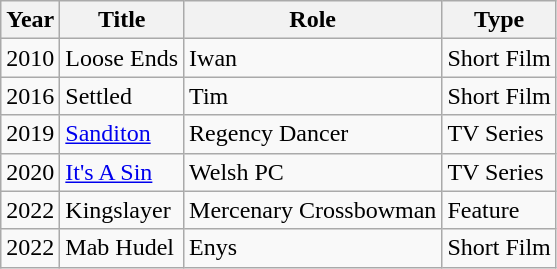<table class="wikitable">
<tr>
<th>Year</th>
<th>Title</th>
<th>Role</th>
<th>Type</th>
</tr>
<tr>
<td>2010</td>
<td>Loose Ends</td>
<td>Iwan</td>
<td>Short Film</td>
</tr>
<tr>
<td>2016</td>
<td>Settled</td>
<td>Tim</td>
<td>Short Film</td>
</tr>
<tr>
<td>2019</td>
<td><a href='#'>Sanditon</a></td>
<td>Regency Dancer</td>
<td>TV Series</td>
</tr>
<tr>
<td>2020</td>
<td><a href='#'>It's A Sin</a></td>
<td>Welsh PC</td>
<td>TV Series</td>
</tr>
<tr>
<td>2022</td>
<td>Kingslayer</td>
<td>Mercenary Crossbowman</td>
<td>Feature</td>
</tr>
<tr>
<td>2022</td>
<td>Mab Hudel</td>
<td>Enys</td>
<td>Short Film</td>
</tr>
</table>
